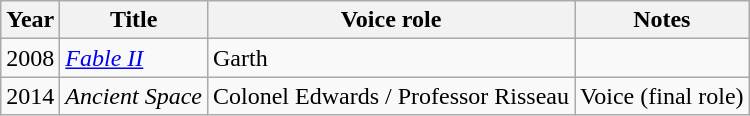<table class="wikitable sortable">
<tr>
<th>Year</th>
<th>Title</th>
<th>Voice role</th>
<th class="unsortable">Notes</th>
</tr>
<tr>
<td>2008</td>
<td><em><a href='#'>Fable II</a></em></td>
<td>Garth</td>
<td></td>
</tr>
<tr>
<td>2014</td>
<td><em>Ancient Space</em></td>
<td>Colonel Edwards / Professor Risseau</td>
<td>Voice (final role)</td>
</tr>
</table>
